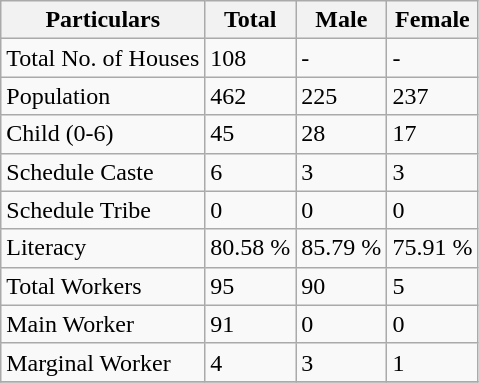<table class="wikitable sortable">
<tr>
<th>Particulars</th>
<th>Total</th>
<th>Male</th>
<th>Female</th>
</tr>
<tr>
<td>Total No. of Houses</td>
<td>108</td>
<td>-</td>
<td>-</td>
</tr>
<tr>
<td>Population</td>
<td>462</td>
<td>225</td>
<td>237</td>
</tr>
<tr>
<td>Child (0-6)</td>
<td>45</td>
<td>28</td>
<td>17</td>
</tr>
<tr>
<td>Schedule Caste</td>
<td>6</td>
<td>3</td>
<td>3</td>
</tr>
<tr>
<td>Schedule Tribe</td>
<td>0</td>
<td>0</td>
<td>0</td>
</tr>
<tr>
<td>Literacy</td>
<td>80.58 %</td>
<td>85.79 %</td>
<td>75.91 %</td>
</tr>
<tr>
<td>Total Workers</td>
<td>95</td>
<td>90</td>
<td>5</td>
</tr>
<tr>
<td>Main Worker</td>
<td>91</td>
<td>0</td>
<td>0</td>
</tr>
<tr>
<td>Marginal Worker</td>
<td>4</td>
<td>3</td>
<td>1</td>
</tr>
<tr>
</tr>
</table>
